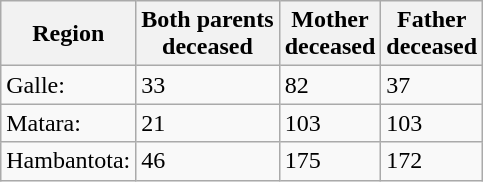<table class="wikitable">
<tr>
<th>Region</th>
<th>Both parents<br>deceased</th>
<th>Mother<br>deceased</th>
<th>Father<br>deceased</th>
</tr>
<tr>
<td>Galle:</td>
<td>33</td>
<td>82</td>
<td>37</td>
</tr>
<tr>
<td>Matara:</td>
<td>21</td>
<td>103</td>
<td>103</td>
</tr>
<tr>
<td>Hambantota:</td>
<td>46</td>
<td>175</td>
<td>172</td>
</tr>
</table>
